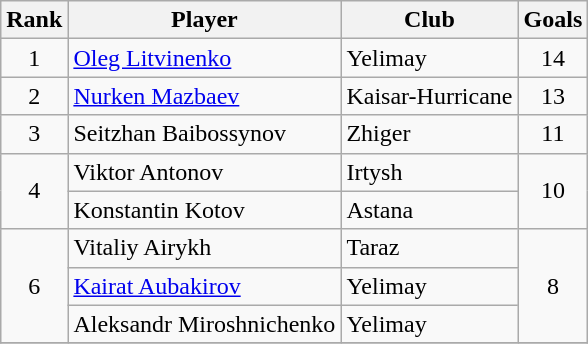<table class="wikitable" style="text-align:center;">
<tr>
<th>Rank</th>
<th>Player</th>
<th>Club</th>
<th>Goals</th>
</tr>
<tr>
<td rowspan="1">1</td>
<td align="left"> <a href='#'>Oleg Litvinenko</a></td>
<td align="left">Yelimay</td>
<td rowspan="1">14</td>
</tr>
<tr>
<td rowspan="1">2</td>
<td align="left"> <a href='#'>Nurken Mazbaev</a></td>
<td align="left">Kaisar-Hurricane</td>
<td rowspan="1">13</td>
</tr>
<tr>
<td rowspan="1">3</td>
<td align="left"> Seitzhan Baibossynov</td>
<td align="left">Zhiger</td>
<td rowspan="1">11</td>
</tr>
<tr>
<td rowspan="2">4</td>
<td align="left"> Viktor Antonov</td>
<td align="left">Irtysh</td>
<td rowspan="2">10</td>
</tr>
<tr>
<td align="left">Konstantin Kotov</td>
<td align="left">Astana</td>
</tr>
<tr>
<td rowspan="3">6</td>
<td align="left"> Vitaliy Airykh</td>
<td align="left">Taraz</td>
<td rowspan="3">8</td>
</tr>
<tr>
<td align="left"> <a href='#'>Kairat Aubakirov</a></td>
<td align="left">Yelimay</td>
</tr>
<tr>
<td align="left"> Aleksandr Miroshnichenko</td>
<td align="left">Yelimay</td>
</tr>
<tr>
</tr>
</table>
